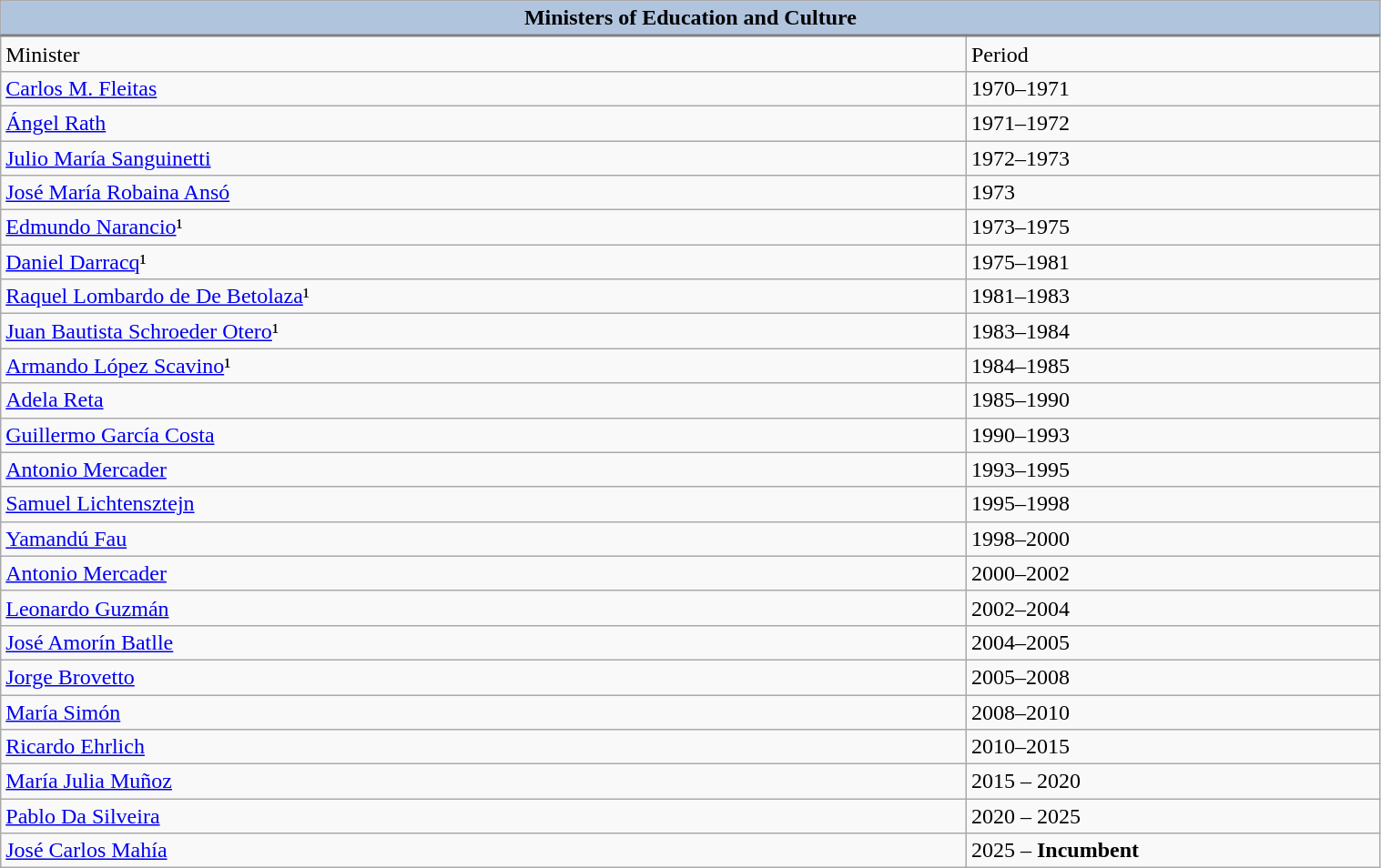<table class="wikitable" width=80%>
<tr>
<td style="text-align:center; border-bottom:2px solid gray;" bgcolor="lightsteelblue" colspan="2"><strong>Ministers of Education and Culture</strong></td>
</tr>
<tr>
<td width=70%>Minister</td>
<td>Period</td>
</tr>
<tr>
<td><a href='#'>Carlos M. Fleitas</a></td>
<td>1970–1971</td>
</tr>
<tr>
<td><a href='#'>Ángel Rath</a></td>
<td>1971–1972</td>
</tr>
<tr>
<td><a href='#'>Julio María Sanguinetti</a></td>
<td>1972–1973</td>
</tr>
<tr>
<td><a href='#'>José María Robaina Ansó</a></td>
<td>1973</td>
</tr>
<tr>
<td><a href='#'>Edmundo Narancio</a>¹</td>
<td>1973–1975</td>
</tr>
<tr>
<td><a href='#'>Daniel Darracq</a>¹</td>
<td>1975–1981</td>
</tr>
<tr>
<td><a href='#'>Raquel Lombardo de De Betolaza</a>¹</td>
<td>1981–1983</td>
</tr>
<tr>
<td><a href='#'>Juan Bautista Schroeder Otero</a>¹</td>
<td>1983–1984</td>
</tr>
<tr>
<td><a href='#'>Armando López Scavino</a>¹</td>
<td>1984–1985</td>
</tr>
<tr>
<td><a href='#'>Adela Reta</a></td>
<td>1985–1990</td>
</tr>
<tr>
<td><a href='#'>Guillermo García Costa</a></td>
<td>1990–1993</td>
</tr>
<tr>
<td><a href='#'>Antonio Mercader</a></td>
<td>1993–1995</td>
</tr>
<tr>
<td><a href='#'>Samuel Lichtensztejn</a></td>
<td>1995–1998</td>
</tr>
<tr>
<td><a href='#'>Yamandú Fau</a></td>
<td>1998–2000</td>
</tr>
<tr>
<td><a href='#'>Antonio Mercader</a></td>
<td>2000–2002</td>
</tr>
<tr>
<td><a href='#'>Leonardo Guzmán</a></td>
<td>2002–2004</td>
</tr>
<tr>
<td><a href='#'>José Amorín Batlle</a></td>
<td>2004–2005</td>
</tr>
<tr>
<td><a href='#'>Jorge Brovetto</a></td>
<td>2005–2008</td>
</tr>
<tr>
<td><a href='#'>María Simón</a></td>
<td>2008–2010</td>
</tr>
<tr>
<td><a href='#'>Ricardo Ehrlich</a></td>
<td>2010–2015</td>
</tr>
<tr>
<td><a href='#'>María Julia Muñoz</a></td>
<td>2015 – 2020</td>
</tr>
<tr>
<td><a href='#'>Pablo Da Silveira</a></td>
<td>2020 – 2025</td>
</tr>
<tr>
<td><a href='#'>José Carlos Mahía</a></td>
<td>2025 – <strong>Incumbent</strong></td>
</tr>
</table>
